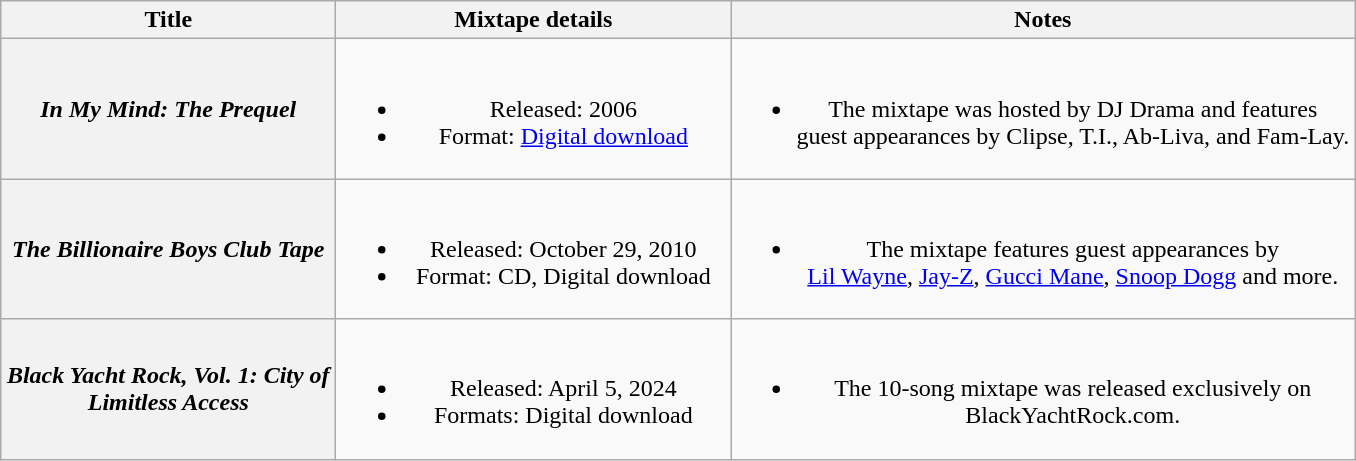<table class="wikitable plainrowheaders" style="text-align:center;">
<tr>
<th scope="col" style="width:13.5em;">Title</th>
<th scope="col" style="width:16em;">Mixtape details</th>
<th scope="col">Notes</th>
</tr>
<tr>
<th scope="row"><em>In My Mind: The Prequel</em></th>
<td><br><ul><li>Released: 2006</li><li>Format: <a href='#'>Digital download</a></li></ul></td>
<td><br><ul><li>The mixtape was hosted by DJ Drama and features<br>guest appearances by Clipse, T.I., Ab-Liva, and Fam-Lay.</li></ul></td>
</tr>
<tr>
<th scope="row"><em>The Billionaire Boys Club Tape</em></th>
<td><br><ul><li>Released: October 29, 2010</li><li>Format: CD, Digital download</li></ul></td>
<td><br><ul><li>The mixtape features guest appearances by<br><a href='#'>Lil Wayne</a>, <a href='#'>Jay-Z</a>, <a href='#'>Gucci Mane</a>, <a href='#'>Snoop Dogg</a> and more.</li></ul></td>
</tr>
<tr>
<th scope="row"><em>Black Yacht Rock, Vol. 1: City of Limitless Access</em><br></th>
<td><br><ul><li>Released: April 5, 2024</li><li>Formats: Digital download</li></ul></td>
<td><br><ul><li>The 10-song mixtape was released exclusively on <br>BlackYachtRock.com.</li></ul></td>
</tr>
</table>
